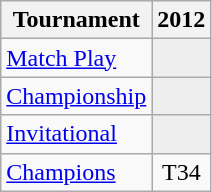<table class="wikitable" style="text-align:center;">
<tr>
<th>Tournament</th>
<th>2012</th>
</tr>
<tr>
<td align="left"><a href='#'>Match Play</a></td>
<td style="background:#eeeeee;"></td>
</tr>
<tr>
<td align="left"><a href='#'>Championship</a></td>
<td style="background:#eeeeee;"></td>
</tr>
<tr>
<td align="left"><a href='#'>Invitational</a></td>
<td style="background:#eeeeee;"></td>
</tr>
<tr>
<td align="left"><a href='#'>Champions</a></td>
<td>T34</td>
</tr>
</table>
